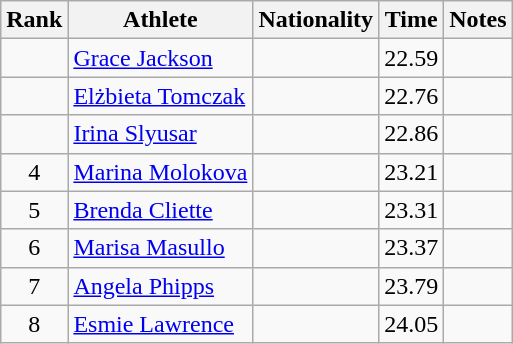<table class="wikitable sortable" style="text-align:center">
<tr>
<th>Rank</th>
<th>Athlete</th>
<th>Nationality</th>
<th>Time</th>
<th>Notes</th>
</tr>
<tr>
<td></td>
<td align=left><a href='#'>Grace Jackson</a></td>
<td align=left></td>
<td>22.59</td>
<td></td>
</tr>
<tr>
<td></td>
<td align=left><a href='#'>Elżbieta Tomczak</a></td>
<td align=left></td>
<td>22.76</td>
<td></td>
</tr>
<tr>
<td></td>
<td align=left><a href='#'>Irina Slyusar</a></td>
<td align=left></td>
<td>22.86</td>
<td></td>
</tr>
<tr>
<td>4</td>
<td align=left><a href='#'>Marina Molokova</a></td>
<td align=left></td>
<td>23.21</td>
<td></td>
</tr>
<tr>
<td>5</td>
<td align=left><a href='#'>Brenda Cliette</a></td>
<td align=left></td>
<td>23.31</td>
<td></td>
</tr>
<tr>
<td>6</td>
<td align=left><a href='#'>Marisa Masullo</a></td>
<td align=left></td>
<td>23.37</td>
<td></td>
</tr>
<tr>
<td>7</td>
<td align=left><a href='#'>Angela Phipps</a></td>
<td align=left></td>
<td>23.79</td>
<td></td>
</tr>
<tr>
<td>8</td>
<td align=left><a href='#'>Esmie Lawrence</a></td>
<td align=left></td>
<td>24.05</td>
<td></td>
</tr>
</table>
